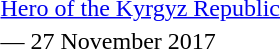<table>
<tr>
<td rowspan=2 style="width:60px; vertical-align:top;"></td>
<td><a href='#'>Hero of the Kyrgyz Republic</a></td>
</tr>
<tr>
<td>— 27 November 2017</td>
</tr>
</table>
